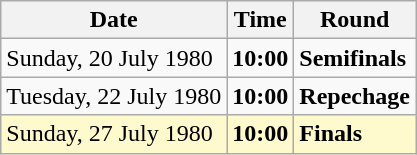<table class="wikitable">
<tr>
<th>Date</th>
<th>Time</th>
<th>Round</th>
</tr>
<tr>
<td>Sunday, 20 July 1980</td>
<td><strong>10:00</strong></td>
<td><strong>Semifinals</strong></td>
</tr>
<tr>
<td>Tuesday, 22 July 1980</td>
<td><strong>10:00</strong></td>
<td><strong>Repechage</strong></td>
</tr>
<tr style=background:lemonchiffon>
<td>Sunday, 27 July 1980</td>
<td><strong>10:00</strong></td>
<td><strong>Finals</strong></td>
</tr>
</table>
